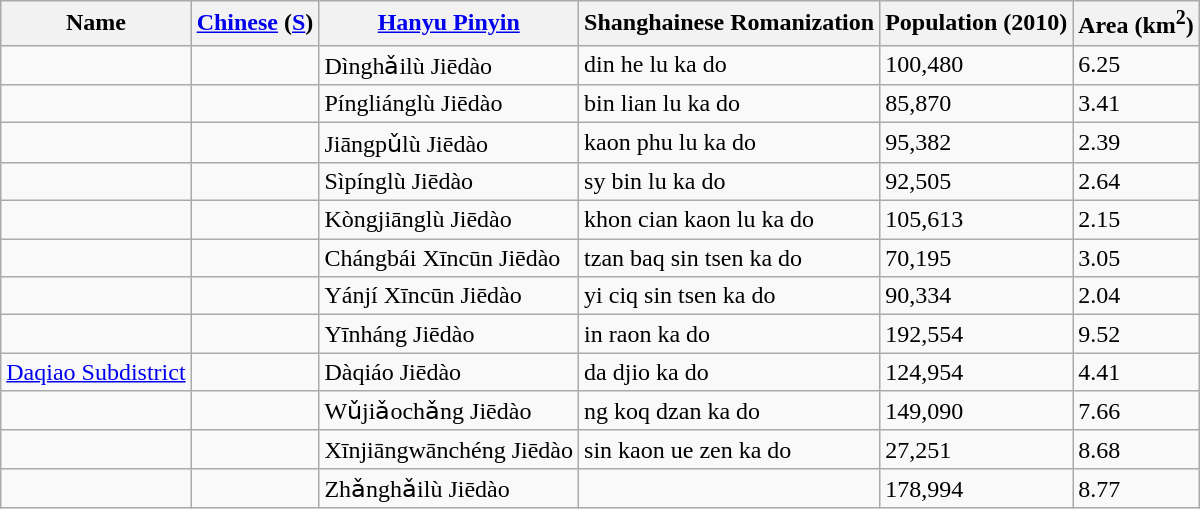<table class="wikitable">
<tr>
<th>Name</th>
<th><a href='#'>Chinese</a> (<a href='#'>S</a>)</th>
<th><a href='#'>Hanyu Pinyin</a></th>
<th>Shanghainese Romanization</th>
<th>Population (2010)</th>
<th>Area (km<sup>2</sup>)</th>
</tr>
<tr>
<td></td>
<td></td>
<td>Dìnghǎilù Jiēdào</td>
<td>din he lu ka do</td>
<td>100,480</td>
<td>6.25</td>
</tr>
<tr>
<td></td>
<td></td>
<td>Píngliánglù Jiēdào</td>
<td>bin lian lu ka do</td>
<td>85,870</td>
<td>3.41</td>
</tr>
<tr>
<td></td>
<td></td>
<td>Jiāngpǔlù Jiēdào</td>
<td>kaon phu lu ka do</td>
<td>95,382</td>
<td>2.39</td>
</tr>
<tr>
<td></td>
<td></td>
<td>Sìpínglù Jiēdào</td>
<td>sy bin lu ka do</td>
<td>92,505</td>
<td>2.64</td>
</tr>
<tr>
<td></td>
<td></td>
<td>Kòngjiānglù Jiēdào</td>
<td>khon cian kaon lu ka do</td>
<td>105,613</td>
<td>2.15</td>
</tr>
<tr>
<td></td>
<td></td>
<td>Chángbái Xīncūn Jiēdào</td>
<td>tzan baq sin tsen ka do</td>
<td>70,195</td>
<td>3.05</td>
</tr>
<tr>
<td></td>
<td></td>
<td>Yánjí Xīncūn Jiēdào</td>
<td>yi ciq sin tsen ka do</td>
<td>90,334</td>
<td>2.04</td>
</tr>
<tr>
<td></td>
<td></td>
<td>Yīnháng Jiēdào</td>
<td>in raon ka do</td>
<td>192,554</td>
<td>9.52</td>
</tr>
<tr>
<td><a href='#'>Daqiao Subdistrict</a></td>
<td></td>
<td>Dàqiáo Jiēdào</td>
<td>da djio ka do</td>
<td>124,954</td>
<td>4.41</td>
</tr>
<tr>
<td></td>
<td></td>
<td>Wǔjiǎochǎng Jiēdào</td>
<td>ng koq dzan ka do</td>
<td>149,090</td>
<td>7.66</td>
</tr>
<tr>
<td></td>
<td></td>
<td>Xīnjiāngwānchéng Jiēdào</td>
<td>sin kaon ue zen ka do</td>
<td>27,251</td>
<td>8.68</td>
</tr>
<tr>
<td></td>
<td></td>
<td>Zhǎnghǎilù Jiēdào</td>
<td></td>
<td>178,994</td>
<td>8.77</td>
</tr>
</table>
